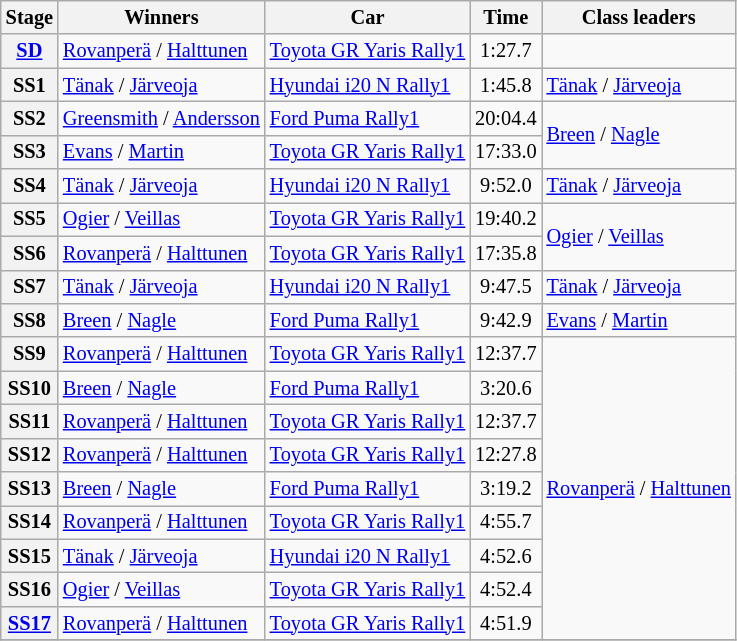<table class="wikitable" style="font-size:85%">
<tr>
<th>Stage</th>
<th>Winners</th>
<th>Car</th>
<th>Time</th>
<th>Class leaders</th>
</tr>
<tr>
<th><a href='#'>SD</a></th>
<td><a href='#'>Rovanperä</a> / <a href='#'>Halttunen</a></td>
<td><a href='#'>Toyota GR Yaris Rally1</a></td>
<td align="center">1:27.7</td>
<td></td>
</tr>
<tr>
<th>SS1</th>
<td><a href='#'>Tänak</a> / <a href='#'>Järveoja</a></td>
<td><a href='#'>Hyundai i20 N Rally1</a></td>
<td align="center">1:45.8</td>
<td><a href='#'>Tänak</a> / <a href='#'>Järveoja</a></td>
</tr>
<tr>
<th>SS2</th>
<td><a href='#'>Greensmith</a> / <a href='#'>Andersson</a></td>
<td><a href='#'>Ford Puma Rally1</a></td>
<td align="center">20:04.4</td>
<td rowspan="2"><a href='#'>Breen</a> / <a href='#'>Nagle</a></td>
</tr>
<tr>
<th>SS3</th>
<td><a href='#'>Evans</a> / <a href='#'>Martin</a></td>
<td><a href='#'>Toyota GR Yaris Rally1</a></td>
<td align="center">17:33.0</td>
</tr>
<tr>
<th>SS4</th>
<td><a href='#'>Tänak</a> / <a href='#'>Järveoja</a></td>
<td><a href='#'>Hyundai i20 N Rally1</a></td>
<td align="center">9:52.0</td>
<td><a href='#'>Tänak</a> / <a href='#'>Järveoja</a></td>
</tr>
<tr>
<th>SS5</th>
<td><a href='#'>Ogier</a> / <a href='#'>Veillas</a></td>
<td><a href='#'>Toyota GR Yaris Rally1</a></td>
<td align="center">19:40.2</td>
<td rowspan="2"><a href='#'>Ogier</a> / <a href='#'>Veillas</a></td>
</tr>
<tr>
<th>SS6</th>
<td><a href='#'>Rovanperä</a> / <a href='#'>Halttunen</a></td>
<td><a href='#'>Toyota GR Yaris Rally1</a></td>
<td align="center">17:35.8</td>
</tr>
<tr>
<th>SS7</th>
<td><a href='#'>Tänak</a> / <a href='#'>Järveoja</a></td>
<td><a href='#'>Hyundai i20 N Rally1</a></td>
<td align="center">9:47.5</td>
<td><a href='#'>Tänak</a> / <a href='#'>Järveoja</a></td>
</tr>
<tr>
<th>SS8</th>
<td><a href='#'>Breen</a> / <a href='#'>Nagle</a></td>
<td><a href='#'>Ford Puma Rally1</a></td>
<td align="center">9:42.9</td>
<td><a href='#'>Evans</a> / <a href='#'>Martin</a></td>
</tr>
<tr>
<th>SS9</th>
<td><a href='#'>Rovanperä</a> / <a href='#'>Halttunen</a></td>
<td><a href='#'>Toyota GR Yaris Rally1</a></td>
<td align="center">12:37.7</td>
<td rowspan="9"><a href='#'>Rovanperä</a> / <a href='#'>Halttunen</a></td>
</tr>
<tr>
<th>SS10</th>
<td><a href='#'>Breen</a> / <a href='#'>Nagle</a></td>
<td><a href='#'>Ford Puma Rally1</a></td>
<td align="center">3:20.6</td>
</tr>
<tr>
<th>SS11</th>
<td><a href='#'>Rovanperä</a> / <a href='#'>Halttunen</a></td>
<td><a href='#'>Toyota GR Yaris Rally1</a></td>
<td align="center">12:37.7</td>
</tr>
<tr>
<th>SS12</th>
<td><a href='#'>Rovanperä</a> / <a href='#'>Halttunen</a></td>
<td><a href='#'>Toyota GR Yaris Rally1</a></td>
<td align="center">12:27.8</td>
</tr>
<tr>
<th>SS13</th>
<td><a href='#'>Breen</a> / <a href='#'>Nagle</a></td>
<td><a href='#'>Ford Puma Rally1</a></td>
<td align="center">3:19.2</td>
</tr>
<tr>
<th>SS14</th>
<td><a href='#'>Rovanperä</a> / <a href='#'>Halttunen</a></td>
<td><a href='#'>Toyota GR Yaris Rally1</a></td>
<td align="center">4:55.7</td>
</tr>
<tr>
<th>SS15</th>
<td><a href='#'>Tänak</a> / <a href='#'>Järveoja</a></td>
<td><a href='#'>Hyundai i20 N Rally1</a></td>
<td align="center">4:52.6</td>
</tr>
<tr>
<th>SS16</th>
<td><a href='#'>Ogier</a> / <a href='#'>Veillas</a></td>
<td><a href='#'>Toyota GR Yaris Rally1</a></td>
<td align="center">4:52.4</td>
</tr>
<tr>
<th><a href='#'>SS17</a></th>
<td><a href='#'>Rovanperä</a> / <a href='#'>Halttunen</a></td>
<td><a href='#'>Toyota GR Yaris Rally1</a></td>
<td align="center">4:51.9</td>
</tr>
<tr>
</tr>
</table>
